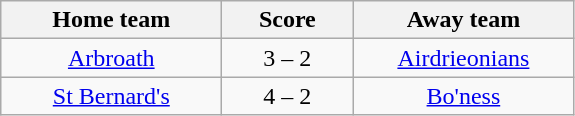<table class="wikitable" style="text-align: center">
<tr>
<th width=140>Home team</th>
<th width=80>Score</th>
<th width=140>Away team</th>
</tr>
<tr>
<td><a href='#'>Arbroath</a></td>
<td>3 – 2</td>
<td><a href='#'>Airdrieonians</a></td>
</tr>
<tr>
<td><a href='#'>St Bernard's</a></td>
<td>4 – 2</td>
<td><a href='#'>Bo'ness</a></td>
</tr>
</table>
